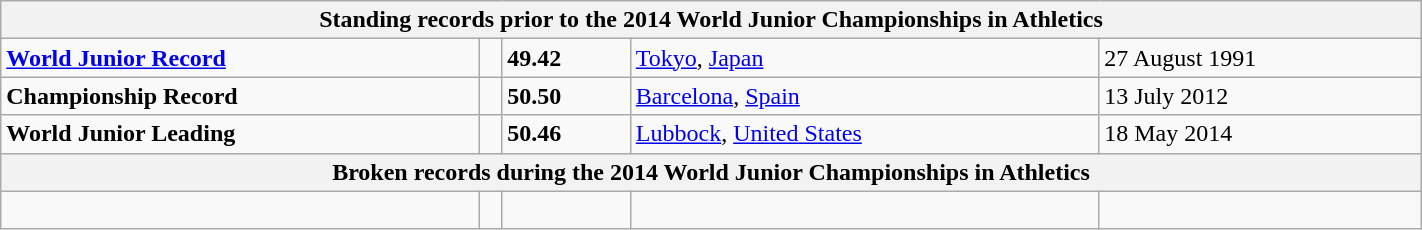<table class="wikitable" width=75%>
<tr>
<th colspan="5">Standing records prior to the 2014 World Junior Championships in Athletics</th>
</tr>
<tr>
<td><strong><a href='#'>World Junior Record</a></strong></td>
<td></td>
<td><strong>49.42</strong></td>
<td><a href='#'>Tokyo</a>, <a href='#'>Japan</a></td>
<td>27 August 1991</td>
</tr>
<tr>
<td><strong>Championship Record</strong></td>
<td></td>
<td><strong>50.50</strong></td>
<td><a href='#'>Barcelona</a>, <a href='#'>Spain</a></td>
<td>13 July 2012</td>
</tr>
<tr>
<td><strong>World Junior Leading</strong></td>
<td></td>
<td><strong>50.46</strong></td>
<td><a href='#'>Lubbock</a>, <a href='#'>United States</a></td>
<td>18 May 2014</td>
</tr>
<tr>
<th colspan="5">Broken records during the 2014 World Junior Championships in Athletics</th>
</tr>
<tr>
<td> </td>
<td></td>
<td></td>
<td></td>
<td></td>
</tr>
</table>
